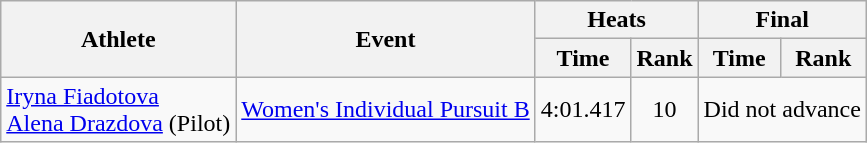<table class=wikitable>
<tr>
<th rowspan="2">Athlete</th>
<th rowspan="2">Event</th>
<th colspan="2">Heats</th>
<th colspan="2">Final</th>
</tr>
<tr>
<th>Time</th>
<th>Rank</th>
<th>Time</th>
<th>Rank</th>
</tr>
<tr align=center>
<td align=left><a href='#'>Iryna Fiadotova</a><br><a href='#'>Alena Drazdova</a> (Pilot)</td>
<td align=left><a href='#'>Women's Individual Pursuit B</a></td>
<td>4:01.417</td>
<td>10</td>
<td colspan=2>Did not advance</td>
</tr>
</table>
